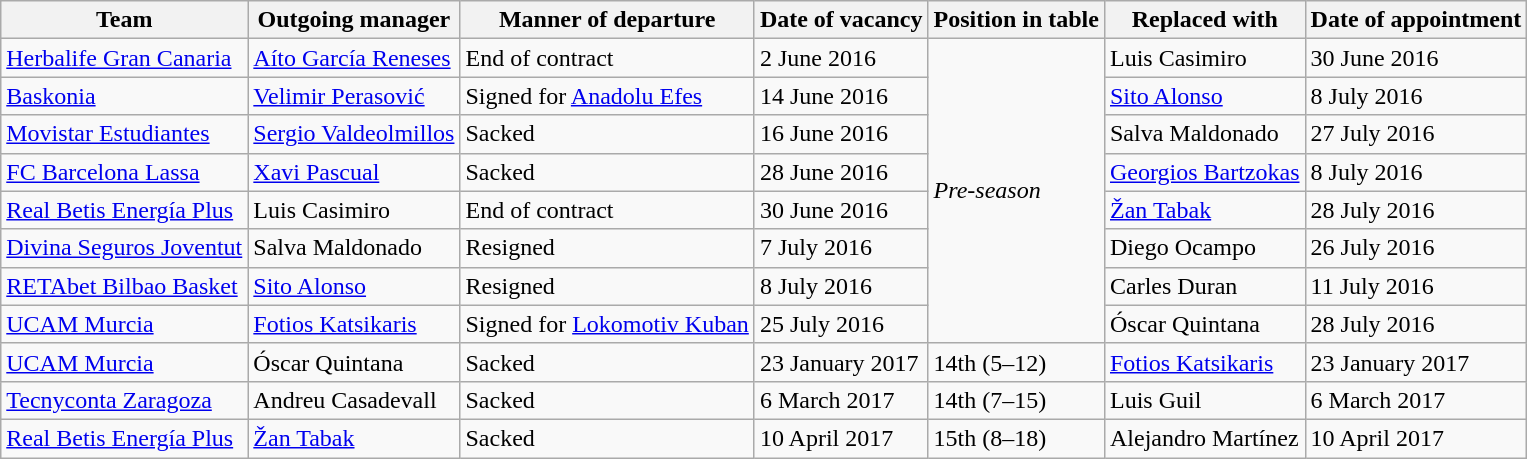<table class="wikitable sortable">
<tr>
<th>Team</th>
<th>Outgoing manager</th>
<th>Manner of departure</th>
<th>Date of vacancy</th>
<th>Position in table</th>
<th>Replaced with</th>
<th>Date of appointment</th>
</tr>
<tr>
<td><a href='#'>Herbalife Gran Canaria</a></td>
<td> <a href='#'>Aíto García Reneses</a></td>
<td>End of contract</td>
<td>2 June 2016</td>
<td rowspan=8><em>Pre-season</em></td>
<td> Luis Casimiro</td>
<td>30 June 2016</td>
</tr>
<tr>
<td><a href='#'>Baskonia</a></td>
<td> <a href='#'>Velimir Perasović</a></td>
<td>Signed for <a href='#'>Anadolu Efes</a></td>
<td>14 June 2016</td>
<td> <a href='#'>Sito Alonso</a></td>
<td>8 July 2016</td>
</tr>
<tr>
<td><a href='#'>Movistar Estudiantes</a></td>
<td> <a href='#'>Sergio Valdeolmillos</a></td>
<td>Sacked</td>
<td>16 June 2016</td>
<td> Salva Maldonado</td>
<td>27 July 2016</td>
</tr>
<tr>
<td><a href='#'>FC Barcelona Lassa</a></td>
<td> <a href='#'>Xavi Pascual</a></td>
<td>Sacked</td>
<td>28 June 2016</td>
<td> <a href='#'>Georgios Bartzokas</a></td>
<td>8 July 2016</td>
</tr>
<tr>
<td><a href='#'>Real Betis Energía Plus</a></td>
<td> Luis Casimiro</td>
<td>End of contract</td>
<td>30 June 2016</td>
<td> <a href='#'>Žan Tabak</a></td>
<td>28 July 2016</td>
</tr>
<tr>
<td><a href='#'>Divina Seguros Joventut</a></td>
<td> Salva Maldonado</td>
<td>Resigned</td>
<td>7 July 2016</td>
<td> Diego Ocampo</td>
<td>26 July 2016</td>
</tr>
<tr>
<td><a href='#'>RETAbet Bilbao Basket</a></td>
<td> <a href='#'>Sito Alonso</a></td>
<td>Resigned</td>
<td>8 July 2016</td>
<td> Carles Duran</td>
<td>11 July 2016</td>
</tr>
<tr>
<td><a href='#'>UCAM Murcia</a></td>
<td> <a href='#'>Fotios Katsikaris</a></td>
<td>Signed for <a href='#'>Lokomotiv Kuban</a></td>
<td>25 July 2016</td>
<td> Óscar Quintana</td>
<td>28 July 2016</td>
</tr>
<tr>
<td><a href='#'>UCAM Murcia</a></td>
<td> Óscar Quintana</td>
<td>Sacked</td>
<td>23 January 2017</td>
<td>14th (5–12)</td>
<td> <a href='#'>Fotios Katsikaris</a></td>
<td>23 January 2017</td>
</tr>
<tr>
<td><a href='#'>Tecnyconta Zaragoza</a></td>
<td> Andreu Casadevall</td>
<td>Sacked</td>
<td>6 March 2017</td>
<td>14th (7–15)</td>
<td> Luis Guil</td>
<td>6 March 2017</td>
</tr>
<tr>
<td><a href='#'>Real Betis Energía Plus</a></td>
<td> <a href='#'>Žan Tabak</a></td>
<td>Sacked</td>
<td>10 April 2017</td>
<td>15th (8–18)</td>
<td> Alejandro Martínez</td>
<td>10 April 2017</td>
</tr>
</table>
